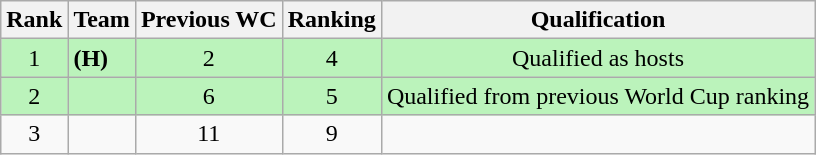<table class="wikitable" style="text-align:center">
<tr>
<th>Rank</th>
<th>Team</th>
<th>Previous WC</th>
<th>Ranking</th>
<th>Qualification</th>
</tr>
<tr bgcolor=#BBF3BB>
<td>1</td>
<td align=left> <strong>(H)</strong></td>
<td>2</td>
<td>4</td>
<td>Qualified as hosts</td>
</tr>
<tr bgcolor=#BBF3BB>
<td>2</td>
<td align=left></td>
<td>6</td>
<td>5</td>
<td>Qualified from previous World Cup ranking</td>
</tr>
<tr>
<td>3</td>
<td align=left></td>
<td>11</td>
<td>9</td>
<td></td>
</tr>
</table>
